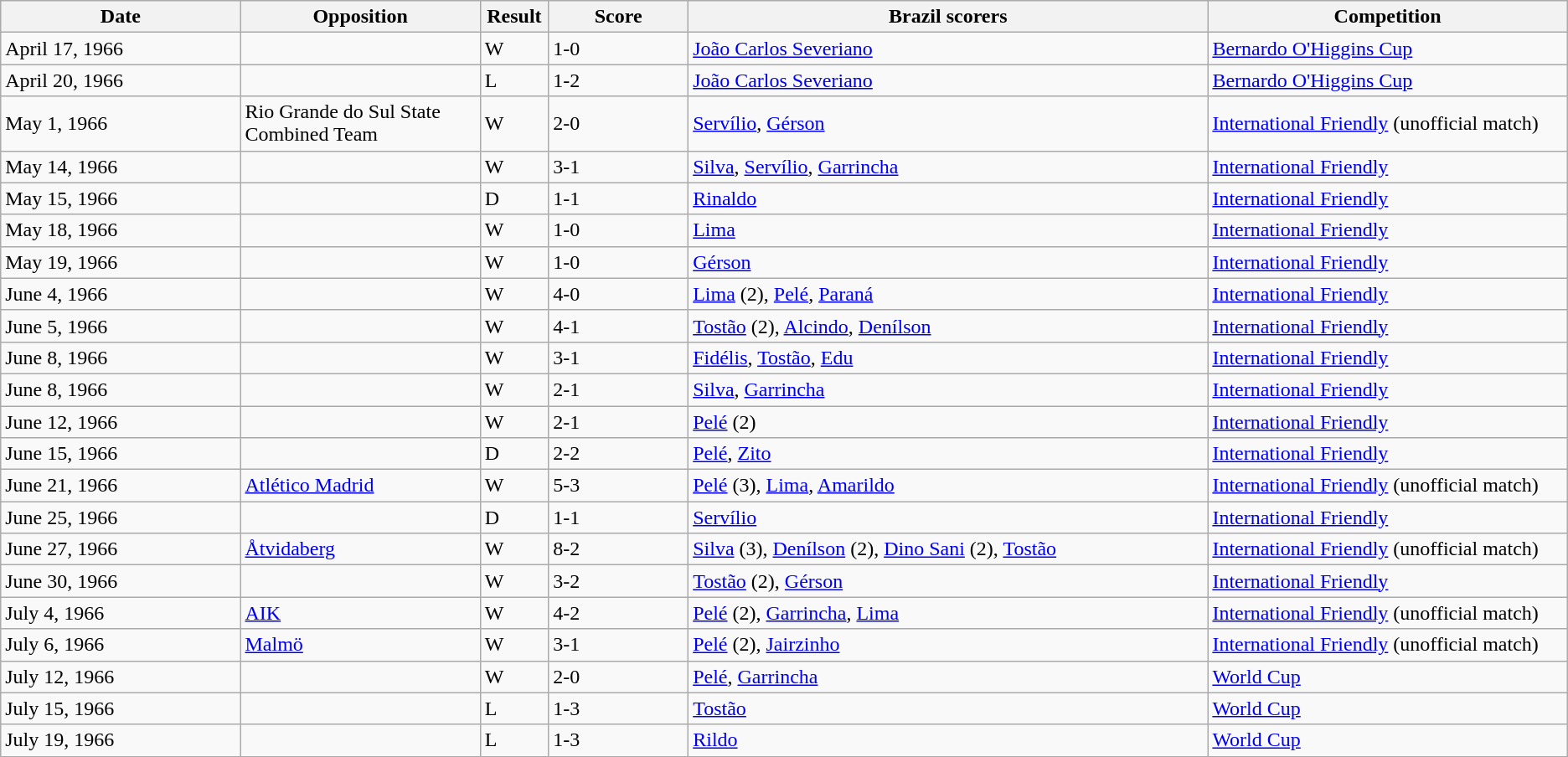<table class="wikitable" style="text-align: left;">
<tr>
<th width=12%>Date</th>
<th width=12%>Opposition</th>
<th width=1%>Result</th>
<th width=7%>Score</th>
<th width=26%>Brazil scorers</th>
<th width=18%>Competition</th>
</tr>
<tr>
<td>April 17, 1966</td>
<td></td>
<td>W</td>
<td>1-0</td>
<td><a href='#'>João Carlos Severiano</a></td>
<td><a href='#'>Bernardo O'Higgins Cup</a></td>
</tr>
<tr>
<td>April 20, 1966</td>
<td></td>
<td>L</td>
<td>1-2</td>
<td><a href='#'>João Carlos Severiano</a></td>
<td><a href='#'>Bernardo O'Higgins Cup</a></td>
</tr>
<tr>
<td>May 1, 1966</td>
<td> Rio Grande do Sul State Combined Team</td>
<td>W</td>
<td>2-0</td>
<td><a href='#'>Servílio</a>, <a href='#'>Gérson</a></td>
<td><a href='#'>International Friendly</a> (unofficial match)</td>
</tr>
<tr>
<td>May 14, 1966</td>
<td></td>
<td>W</td>
<td>3-1</td>
<td><a href='#'>Silva</a>, <a href='#'>Servílio</a>, <a href='#'>Garrincha</a></td>
<td><a href='#'>International Friendly</a></td>
</tr>
<tr>
<td>May 15, 1966</td>
<td></td>
<td>D</td>
<td>1-1</td>
<td><a href='#'>Rinaldo</a></td>
<td><a href='#'>International Friendly</a></td>
</tr>
<tr>
<td>May 18, 1966</td>
<td></td>
<td>W</td>
<td>1-0</td>
<td><a href='#'>Lima</a></td>
<td><a href='#'>International Friendly</a></td>
</tr>
<tr>
<td>May 19, 1966</td>
<td></td>
<td>W</td>
<td>1-0</td>
<td><a href='#'>Gérson</a></td>
<td><a href='#'>International Friendly</a></td>
</tr>
<tr>
<td>June 4, 1966</td>
<td></td>
<td>W</td>
<td>4-0</td>
<td><a href='#'>Lima</a> (2), <a href='#'>Pelé</a>, <a href='#'>Paraná</a></td>
<td><a href='#'>International Friendly</a></td>
</tr>
<tr>
<td>June 5, 1966</td>
<td></td>
<td>W</td>
<td>4-1</td>
<td><a href='#'>Tostão</a> (2), <a href='#'>Alcindo</a>, <a href='#'>Denílson</a></td>
<td><a href='#'>International Friendly</a></td>
</tr>
<tr>
<td>June 8, 1966</td>
<td></td>
<td>W</td>
<td>3-1</td>
<td><a href='#'>Fidélis</a>, <a href='#'>Tostão</a>, <a href='#'>Edu</a></td>
<td><a href='#'>International Friendly</a></td>
</tr>
<tr>
<td>June 8, 1966</td>
<td></td>
<td>W</td>
<td>2-1</td>
<td><a href='#'>Silva</a>, <a href='#'>Garrincha</a></td>
<td><a href='#'>International Friendly</a></td>
</tr>
<tr>
<td>June 12, 1966</td>
<td></td>
<td>W</td>
<td>2-1</td>
<td><a href='#'>Pelé</a> (2)</td>
<td><a href='#'>International Friendly</a></td>
</tr>
<tr>
<td>June 15, 1966</td>
<td></td>
<td>D</td>
<td>2-2</td>
<td><a href='#'>Pelé</a>, <a href='#'>Zito</a></td>
<td><a href='#'>International Friendly</a></td>
</tr>
<tr>
<td>June 21, 1966</td>
<td> <a href='#'>Atlético Madrid</a></td>
<td>W</td>
<td>5-3</td>
<td><a href='#'>Pelé</a> (3), <a href='#'>Lima</a>, <a href='#'>Amarildo</a></td>
<td><a href='#'>International Friendly</a> (unofficial match)</td>
</tr>
<tr>
<td>June 25, 1966</td>
<td></td>
<td>D</td>
<td>1-1</td>
<td><a href='#'>Servílio</a></td>
<td><a href='#'>International Friendly</a></td>
</tr>
<tr>
<td>June 27, 1966</td>
<td> <a href='#'>Åtvidaberg</a></td>
<td>W</td>
<td>8-2</td>
<td><a href='#'>Silva</a> (3), <a href='#'>Denílson</a> (2), <a href='#'>Dino Sani</a> (2), <a href='#'>Tostão</a></td>
<td><a href='#'>International Friendly</a> (unofficial match)</td>
</tr>
<tr>
<td>June 30, 1966</td>
<td></td>
<td>W</td>
<td>3-2</td>
<td><a href='#'>Tostão</a> (2), <a href='#'>Gérson</a></td>
<td><a href='#'>International Friendly</a></td>
</tr>
<tr>
<td>July 4, 1966</td>
<td> <a href='#'>AIK</a></td>
<td>W</td>
<td>4-2</td>
<td><a href='#'>Pelé</a> (2), <a href='#'>Garrincha</a>, <a href='#'>Lima</a></td>
<td><a href='#'>International Friendly</a> (unofficial match)</td>
</tr>
<tr>
<td>July 6, 1966</td>
<td> <a href='#'>Malmö</a></td>
<td>W</td>
<td>3-1</td>
<td><a href='#'>Pelé</a> (2), <a href='#'>Jairzinho</a></td>
<td><a href='#'>International Friendly</a> (unofficial match)</td>
</tr>
<tr>
<td>July 12, 1966</td>
<td></td>
<td>W</td>
<td>2-0</td>
<td><a href='#'>Pelé</a>, <a href='#'>Garrincha</a></td>
<td><a href='#'>World Cup</a></td>
</tr>
<tr>
<td>July 15, 1966</td>
<td></td>
<td>L</td>
<td>1-3</td>
<td><a href='#'>Tostão</a></td>
<td><a href='#'>World Cup</a></td>
</tr>
<tr>
<td>July 19, 1966</td>
<td></td>
<td>L</td>
<td>1-3</td>
<td><a href='#'>Rildo</a></td>
<td><a href='#'>World Cup</a></td>
</tr>
</table>
